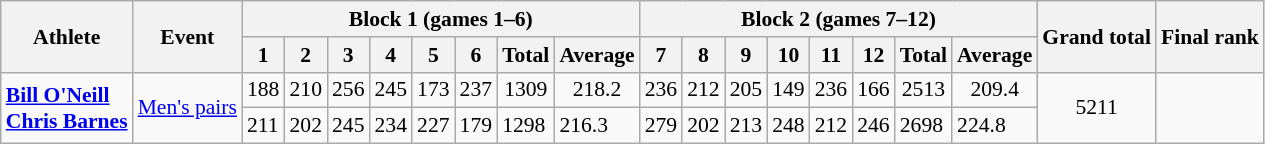<table class="wikitable" style="font-size:90%">
<tr>
<th rowspan=2>Athlete</th>
<th rowspan=2>Event</th>
<th colspan=8>Block 1 (games 1–6)</th>
<th colspan=8>Block 2 (games 7–12)</th>
<th rowspan=2>Grand total</th>
<th rowspan=2>Final rank</th>
</tr>
<tr>
<th>1</th>
<th>2</th>
<th>3</th>
<th>4</th>
<th>5</th>
<th>6</th>
<th>Total</th>
<th>Average</th>
<th>7</th>
<th>8</th>
<th>9</th>
<th>10</th>
<th>11</th>
<th>12</th>
<th>Total</th>
<th>Average</th>
</tr>
<tr align=center>
<td align=left rowspan=2><strong><a href='#'>Bill O'Neill</a> <br> <a href='#'>Chris Barnes</a></strong></td>
<td align=left rowspan=2><a href='#'>Men's pairs</a></td>
<td>188</td>
<td>210</td>
<td>256</td>
<td>245</td>
<td>173</td>
<td>237</td>
<td>1309</td>
<td>218.2</td>
<td>236</td>
<td>212</td>
<td>205</td>
<td>149</td>
<td>236</td>
<td>166</td>
<td>2513</td>
<td>209.4</td>
<td rowspan=2> 5211</td>
<td rowspan=2> </td>
</tr>
<tr>
<td>211</td>
<td>202</td>
<td>245</td>
<td>234</td>
<td>227</td>
<td>179</td>
<td>1298</td>
<td>216.3</td>
<td>279</td>
<td>202</td>
<td>213</td>
<td>248</td>
<td>212</td>
<td>246</td>
<td>2698</td>
<td>224.8</td>
</tr>
</table>
